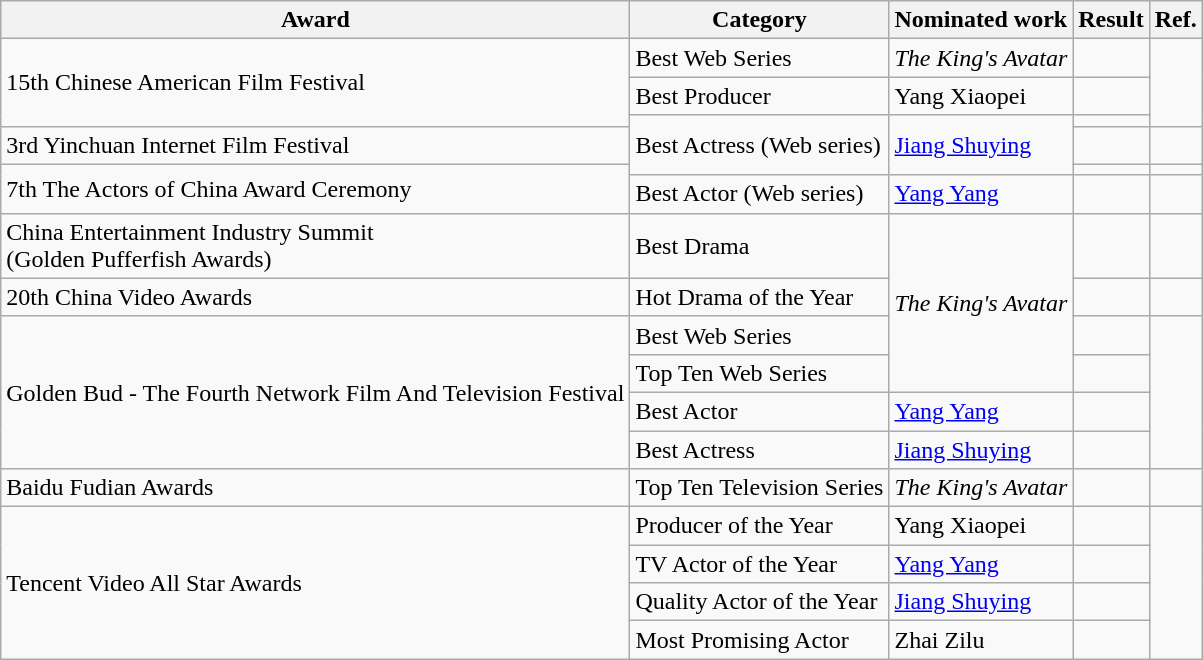<table class="wikitable">
<tr>
<th>Award</th>
<th>Category</th>
<th>Nominated work</th>
<th>Result</th>
<th>Ref.</th>
</tr>
<tr>
<td rowspan=3>15th Chinese American Film Festival</td>
<td>Best Web Series</td>
<td><em>The King's Avatar</em></td>
<td></td>
<td rowspan=3></td>
</tr>
<tr>
<td>Best Producer</td>
<td>Yang Xiaopei</td>
<td></td>
</tr>
<tr>
<td rowspan=3>Best Actress (Web series)</td>
<td rowspan=3><a href='#'>Jiang Shuying</a></td>
<td></td>
</tr>
<tr>
<td>3rd Yinchuan Internet Film Festival</td>
<td></td>
<td></td>
</tr>
<tr>
<td rowspan=2>7th The Actors of China Award Ceremony</td>
<td></td>
<td></td>
</tr>
<tr>
<td rowspan=1>Best Actor (Web series)</td>
<td rowspan=1><a href='#'>Yang Yang</a></td>
<td></td>
</tr>
<tr>
<td>China Entertainment Industry Summit <br> (Golden Pufferfish Awards)</td>
<td>Best Drama</td>
<td rowspan=4><em>The King's Avatar</em></td>
<td></td>
<td></td>
</tr>
<tr>
<td>20th China Video Awards</td>
<td>Hot Drama of the Year</td>
<td></td>
<td></td>
</tr>
<tr>
<td rowspan=4>Golden Bud - The Fourth Network Film And Television Festival</td>
<td>Best Web Series</td>
<td></td>
<td rowspan=4></td>
</tr>
<tr>
<td>Top Ten Web Series</td>
<td></td>
</tr>
<tr>
<td>Best Actor</td>
<td><a href='#'>Yang Yang</a></td>
<td></td>
</tr>
<tr>
<td>Best Actress</td>
<td><a href='#'>Jiang Shuying</a></td>
<td></td>
</tr>
<tr>
<td>Baidu Fudian Awards</td>
<td>Top Ten Television Series</td>
<td><em>The King's Avatar</em></td>
<td></td>
<td></td>
</tr>
<tr>
<td rowspan=4>Tencent Video All Star Awards</td>
<td>Producer of the Year</td>
<td>Yang Xiaopei</td>
<td></td>
<td rowspan=4></td>
</tr>
<tr>
<td>TV Actor of the Year</td>
<td><a href='#'>Yang Yang</a></td>
<td></td>
</tr>
<tr>
<td>Quality Actor of the Year</td>
<td><a href='#'>Jiang Shuying</a></td>
<td></td>
</tr>
<tr>
<td>Most Promising Actor</td>
<td>Zhai Zilu</td>
<td></td>
</tr>
</table>
